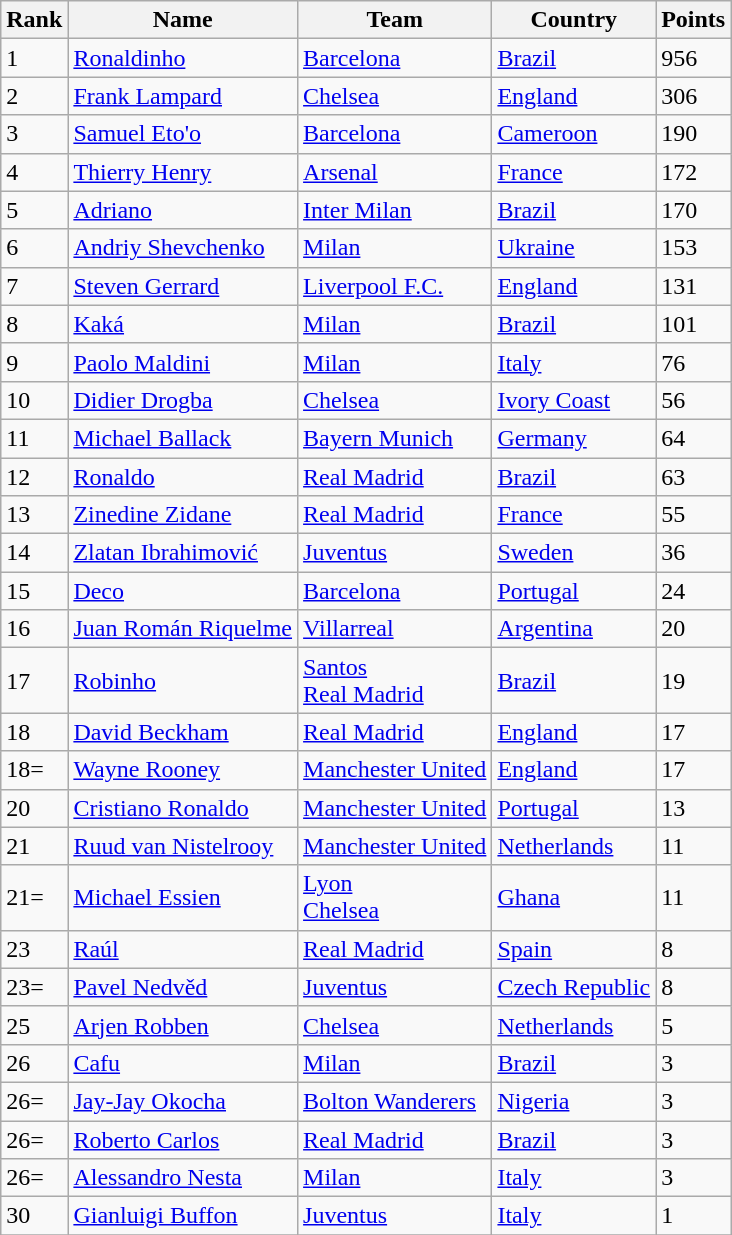<table class="wikitable">
<tr>
<th>Rank</th>
<th>Name</th>
<th>Team</th>
<th>Country</th>
<th>Points</th>
</tr>
<tr>
<td>1</td>
<td><a href='#'>Ronaldinho</a></td>
<td> <a href='#'>Barcelona</a></td>
<td> <a href='#'>Brazil</a></td>
<td>956</td>
</tr>
<tr>
<td>2</td>
<td><a href='#'>Frank Lampard</a></td>
<td> <a href='#'>Chelsea</a></td>
<td> <a href='#'>England</a></td>
<td>306</td>
</tr>
<tr>
<td>3</td>
<td><a href='#'>Samuel Eto'o</a></td>
<td> <a href='#'>Barcelona</a></td>
<td> <a href='#'>Cameroon</a></td>
<td>190</td>
</tr>
<tr>
<td>4</td>
<td><a href='#'>Thierry Henry</a></td>
<td> <a href='#'>Arsenal</a></td>
<td> <a href='#'>France</a></td>
<td>172</td>
</tr>
<tr>
<td>5</td>
<td><a href='#'>Adriano</a></td>
<td> <a href='#'>Inter Milan</a></td>
<td> <a href='#'>Brazil</a></td>
<td>170</td>
</tr>
<tr>
<td>6</td>
<td><a href='#'>Andriy Shevchenko</a></td>
<td> <a href='#'>Milan</a></td>
<td> <a href='#'>Ukraine</a></td>
<td>153</td>
</tr>
<tr>
<td>7</td>
<td><a href='#'>Steven Gerrard</a></td>
<td> <a href='#'>Liverpool F.C.</a></td>
<td> <a href='#'>England</a></td>
<td>131</td>
</tr>
<tr>
<td>8</td>
<td><a href='#'>Kaká</a></td>
<td> <a href='#'>Milan</a></td>
<td> <a href='#'>Brazil</a></td>
<td>101</td>
</tr>
<tr>
<td>9</td>
<td><a href='#'>Paolo Maldini</a></td>
<td> <a href='#'>Milan</a></td>
<td> <a href='#'>Italy</a></td>
<td>76</td>
</tr>
<tr>
<td>10</td>
<td><a href='#'>Didier Drogba</a></td>
<td> <a href='#'>Chelsea</a></td>
<td> <a href='#'>Ivory Coast</a></td>
<td>56</td>
</tr>
<tr>
<td>11</td>
<td><a href='#'>Michael Ballack</a></td>
<td> <a href='#'>Bayern Munich</a></td>
<td> <a href='#'>Germany</a></td>
<td>64</td>
</tr>
<tr>
<td>12</td>
<td><a href='#'>Ronaldo</a></td>
<td> <a href='#'>Real Madrid</a></td>
<td> <a href='#'>Brazil</a></td>
<td>63</td>
</tr>
<tr>
<td>13</td>
<td><a href='#'>Zinedine Zidane</a></td>
<td> <a href='#'>Real Madrid</a></td>
<td> <a href='#'>France</a></td>
<td>55</td>
</tr>
<tr>
<td>14</td>
<td><a href='#'>Zlatan Ibrahimović</a></td>
<td> <a href='#'>Juventus</a></td>
<td> <a href='#'>Sweden</a></td>
<td>36</td>
</tr>
<tr>
<td>15</td>
<td><a href='#'>Deco</a></td>
<td> <a href='#'>Barcelona</a></td>
<td> <a href='#'>Portugal</a></td>
<td>24</td>
</tr>
<tr>
<td>16</td>
<td><a href='#'>Juan Román Riquelme</a></td>
<td> <a href='#'>Villarreal</a></td>
<td> <a href='#'>Argentina</a></td>
<td>20</td>
</tr>
<tr>
<td>17</td>
<td><a href='#'>Robinho</a></td>
<td> <a href='#'>Santos</a><br> <a href='#'>Real Madrid</a></td>
<td> <a href='#'>Brazil</a></td>
<td>19</td>
</tr>
<tr>
<td>18</td>
<td><a href='#'>David Beckham</a></td>
<td> <a href='#'>Real Madrid</a></td>
<td> <a href='#'>England</a></td>
<td>17</td>
</tr>
<tr>
<td>18=</td>
<td><a href='#'>Wayne Rooney</a></td>
<td> <a href='#'>Manchester United</a></td>
<td> <a href='#'>England</a></td>
<td>17</td>
</tr>
<tr>
<td>20</td>
<td><a href='#'>Cristiano Ronaldo</a></td>
<td> <a href='#'>Manchester United</a></td>
<td> <a href='#'>Portugal</a></td>
<td>13</td>
</tr>
<tr>
<td>21</td>
<td><a href='#'>Ruud van Nistelrooy</a></td>
<td> <a href='#'>Manchester United</a></td>
<td> <a href='#'>Netherlands</a></td>
<td>11</td>
</tr>
<tr>
<td>21=</td>
<td><a href='#'>Michael Essien</a></td>
<td> <a href='#'>Lyon</a><br> <a href='#'>Chelsea</a></td>
<td> <a href='#'>Ghana</a></td>
<td>11</td>
</tr>
<tr>
<td>23</td>
<td><a href='#'>Raúl</a></td>
<td> <a href='#'>Real Madrid</a></td>
<td> <a href='#'>Spain</a></td>
<td>8</td>
</tr>
<tr>
<td>23=</td>
<td><a href='#'>Pavel Nedvěd</a></td>
<td> <a href='#'>Juventus</a></td>
<td> <a href='#'>Czech Republic</a></td>
<td>8</td>
</tr>
<tr>
<td>25</td>
<td><a href='#'>Arjen Robben</a></td>
<td> <a href='#'>Chelsea</a></td>
<td> <a href='#'>Netherlands</a></td>
<td>5</td>
</tr>
<tr>
<td>26</td>
<td><a href='#'>Cafu</a></td>
<td> <a href='#'>Milan</a></td>
<td> <a href='#'>Brazil</a></td>
<td>3</td>
</tr>
<tr>
<td>26=</td>
<td><a href='#'>Jay-Jay Okocha</a></td>
<td> <a href='#'>Bolton Wanderers</a></td>
<td> <a href='#'>Nigeria</a></td>
<td>3</td>
</tr>
<tr>
<td>26=</td>
<td><a href='#'>Roberto Carlos</a></td>
<td> <a href='#'>Real Madrid</a></td>
<td> <a href='#'>Brazil</a></td>
<td>3</td>
</tr>
<tr>
<td>26=</td>
<td><a href='#'>Alessandro Nesta</a></td>
<td> <a href='#'>Milan</a></td>
<td> <a href='#'>Italy</a></td>
<td>3</td>
</tr>
<tr>
<td>30</td>
<td><a href='#'>Gianluigi Buffon</a></td>
<td> <a href='#'>Juventus</a></td>
<td> <a href='#'>Italy</a></td>
<td>1</td>
</tr>
<tr>
</tr>
</table>
